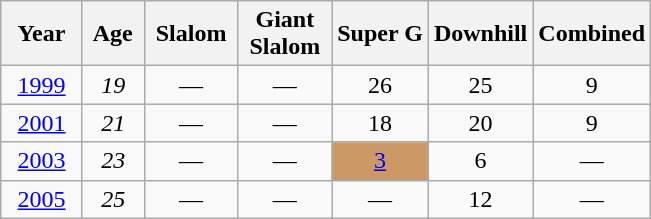<table class=wikitable style="text-align:center">
<tr>
<th>  Year  </th>
<th> Age </th>
<th> Slalom </th>
<th> Giant <br> Slalom </th>
<th>Super G</th>
<th>Downhill</th>
<th>Combined</th>
</tr>
<tr>
<td><a href='#'>1999</a></td>
<td><em>19</em></td>
<td>—</td>
<td>—</td>
<td>26</td>
<td>25</td>
<td>9</td>
</tr>
<tr>
<td><a href='#'>2001</a></td>
<td><em>21</em></td>
<td>—</td>
<td>—</td>
<td>18</td>
<td>20</td>
<td>9</td>
</tr>
<tr>
<td><a href='#'>2003</a></td>
<td><em>23</em></td>
<td>—</td>
<td>—</td>
<td style="background:#c96;"><a href='#'>3</a></td>
<td>6</td>
<td>—</td>
</tr>
<tr>
<td><a href='#'>2005</a></td>
<td><em>25</em></td>
<td>—</td>
<td>—</td>
<td>—</td>
<td>12</td>
<td>—</td>
</tr>
</table>
